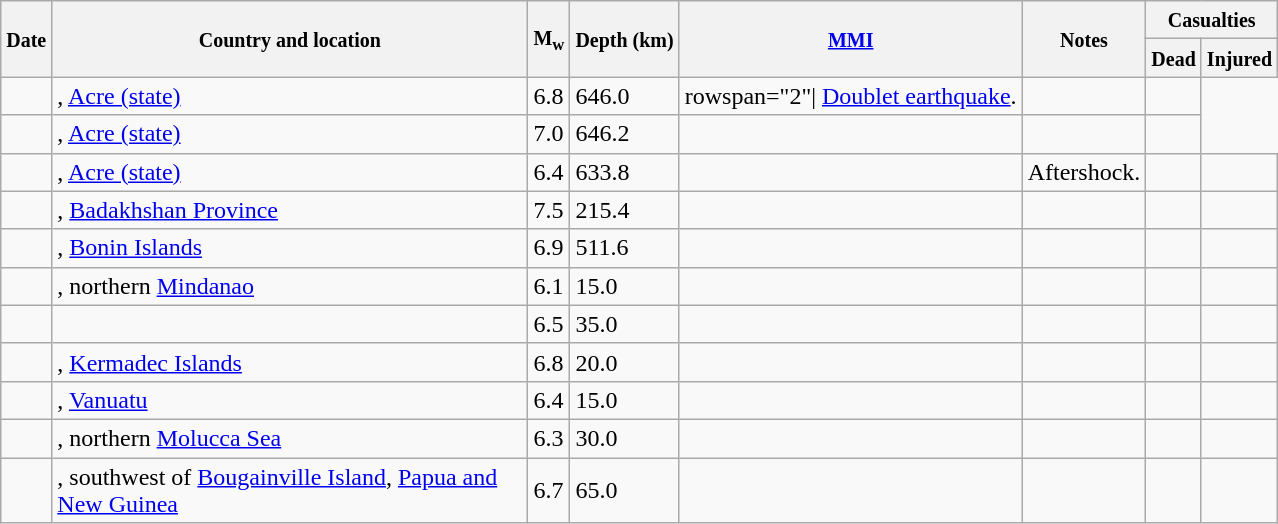<table class="wikitable sortable sort-under" style="border:1px black; margin-left:1em;">
<tr>
<th rowspan="2"><small>Date</small></th>
<th rowspan="2" style="width: 310px"><small>Country and location</small></th>
<th rowspan="2"><small>M<sub>w</sub></small></th>
<th rowspan="2"><small>Depth (km)</small></th>
<th rowspan="2"><small><a href='#'>MMI</a></small></th>
<th rowspan="2" class="unsortable"><small>Notes</small></th>
<th colspan="2"><small>Casualties</small></th>
</tr>
<tr>
<th><small>Dead</small></th>
<th><small>Injured</small></th>
</tr>
<tr>
<td></td>
<td>, <a href='#'>Acre (state)</a></td>
<td>6.8</td>
<td>646.0</td>
<td>rowspan="2"| <a href='#'>Doublet earthquake</a>.</td>
<td></td>
<td></td>
</tr>
<tr>
<td></td>
<td>, <a href='#'>Acre (state)</a></td>
<td>7.0</td>
<td>646.2</td>
<td></td>
<td></td>
<td></td>
</tr>
<tr>
<td></td>
<td>, <a href='#'>Acre (state)</a></td>
<td>6.4</td>
<td>633.8</td>
<td></td>
<td>Aftershock.</td>
<td></td>
<td></td>
</tr>
<tr>
<td></td>
<td>, <a href='#'>Badakhshan Province</a></td>
<td>7.5</td>
<td>215.4</td>
<td></td>
<td></td>
<td></td>
<td></td>
</tr>
<tr>
<td></td>
<td>, <a href='#'>Bonin Islands</a></td>
<td>6.9</td>
<td>511.6</td>
<td></td>
<td></td>
<td></td>
<td></td>
</tr>
<tr>
<td></td>
<td>, northern <a href='#'>Mindanao</a></td>
<td>6.1</td>
<td>15.0</td>
<td></td>
<td></td>
<td></td>
<td></td>
</tr>
<tr>
<td></td>
<td></td>
<td>6.5</td>
<td>35.0</td>
<td></td>
<td></td>
<td></td>
<td></td>
</tr>
<tr>
<td></td>
<td>, <a href='#'>Kermadec Islands</a></td>
<td>6.8</td>
<td>20.0</td>
<td></td>
<td></td>
<td></td>
<td></td>
</tr>
<tr>
<td></td>
<td>, <a href='#'>Vanuatu</a></td>
<td>6.4</td>
<td>15.0</td>
<td></td>
<td></td>
<td></td>
<td></td>
</tr>
<tr>
<td></td>
<td>, northern <a href='#'>Molucca Sea</a></td>
<td>6.3</td>
<td>30.0</td>
<td></td>
<td></td>
<td></td>
<td></td>
</tr>
<tr>
<td></td>
<td>, southwest of <a href='#'>Bougainville Island</a>, <a href='#'>Papua and New Guinea</a></td>
<td>6.7</td>
<td>65.0</td>
<td></td>
<td></td>
<td></td>
<td></td>
</tr>
</table>
